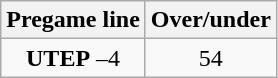<table class="wikitable">
<tr align="center">
<th style=>Pregame line</th>
<th style=>Over/under</th>
</tr>
<tr align="center">
<td><strong>UTEP</strong> –4</td>
<td>54</td>
</tr>
</table>
